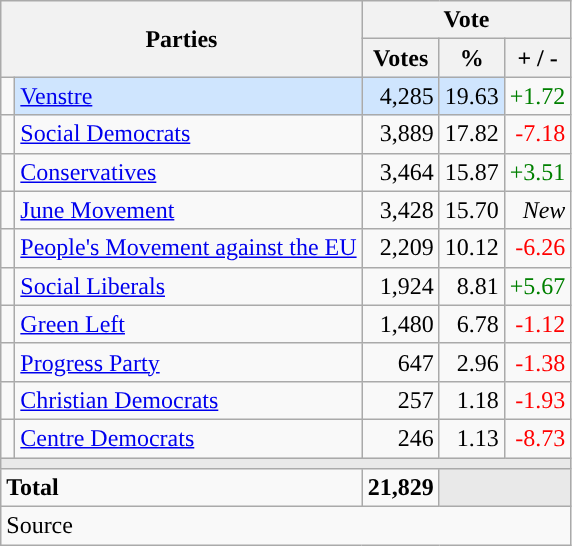<table class="wikitable" style="text-align:right;">
<tr>
<th style="text-align:centre;" rowspan="2" colspan="2" width="225">Parties</th>
<th colspan="3">Vote</th>
</tr>
<tr>
<th width="15">Votes</th>
<th width="15">%</th>
<th width="15">+ / -</th>
</tr>
<tr>
<td width="2" style="color:inherit;background:"></td>
<td bgcolor=#cfe5fe   align="left"><a href='#'>Venstre</a></td>
<td bgcolor=#cfe5fe>4,285</td>
<td bgcolor=#cfe5fe>19.63</td>
<td style=color:green;>+1.72</td>
</tr>
<tr>
<td width="2" style="color:inherit;background:"></td>
<td align="left"><a href='#'>Social Democrats</a></td>
<td>3,889</td>
<td>17.82</td>
<td style=color:red;>-7.18</td>
</tr>
<tr>
<td width="2" style="color:inherit;background:"></td>
<td align="left"><a href='#'>Conservatives</a></td>
<td>3,464</td>
<td>15.87</td>
<td style=color:green;>+3.51</td>
</tr>
<tr>
<td width="2" style="color:inherit;background:"></td>
<td align="left"><a href='#'>June Movement</a></td>
<td>3,428</td>
<td>15.70</td>
<td><em>New</em></td>
</tr>
<tr>
<td width="2" style="color:inherit;background:"></td>
<td align="left"><a href='#'>People's Movement against the EU</a></td>
<td>2,209</td>
<td>10.12</td>
<td style=color:red;>-6.26</td>
</tr>
<tr>
<td width="2" style="color:inherit;background:"></td>
<td align="left"><a href='#'>Social Liberals</a></td>
<td>1,924</td>
<td>8.81</td>
<td style=color:green;>+5.67</td>
</tr>
<tr>
<td width="2" style="color:inherit;background:"></td>
<td align="left"><a href='#'>Green Left</a></td>
<td>1,480</td>
<td>6.78</td>
<td style=color:red;>-1.12</td>
</tr>
<tr>
<td width="2" style="color:inherit;background:"></td>
<td align="left"><a href='#'>Progress Party</a></td>
<td>647</td>
<td>2.96</td>
<td style=color:red;>-1.38</td>
</tr>
<tr>
<td width="2" style="color:inherit;background:"></td>
<td align="left"><a href='#'>Christian Democrats</a></td>
<td>257</td>
<td>1.18</td>
<td style=color:red;>-1.93</td>
</tr>
<tr>
<td width="2" style="color:inherit;background:"></td>
<td align="left"><a href='#'>Centre Democrats</a></td>
<td>246</td>
<td>1.13</td>
<td style=color:red;>-8.73</td>
</tr>
<tr>
<td colspan="7" bgcolor="#E9E9E9"></td>
</tr>
<tr>
<td align="left" colspan="2"><strong>Total</strong></td>
<td><strong>21,829</strong></td>
<td bgcolor="#E9E9E9" colspan="2"></td>
</tr>
<tr>
<td align="left" colspan="6">Source</td>
</tr>
</table>
